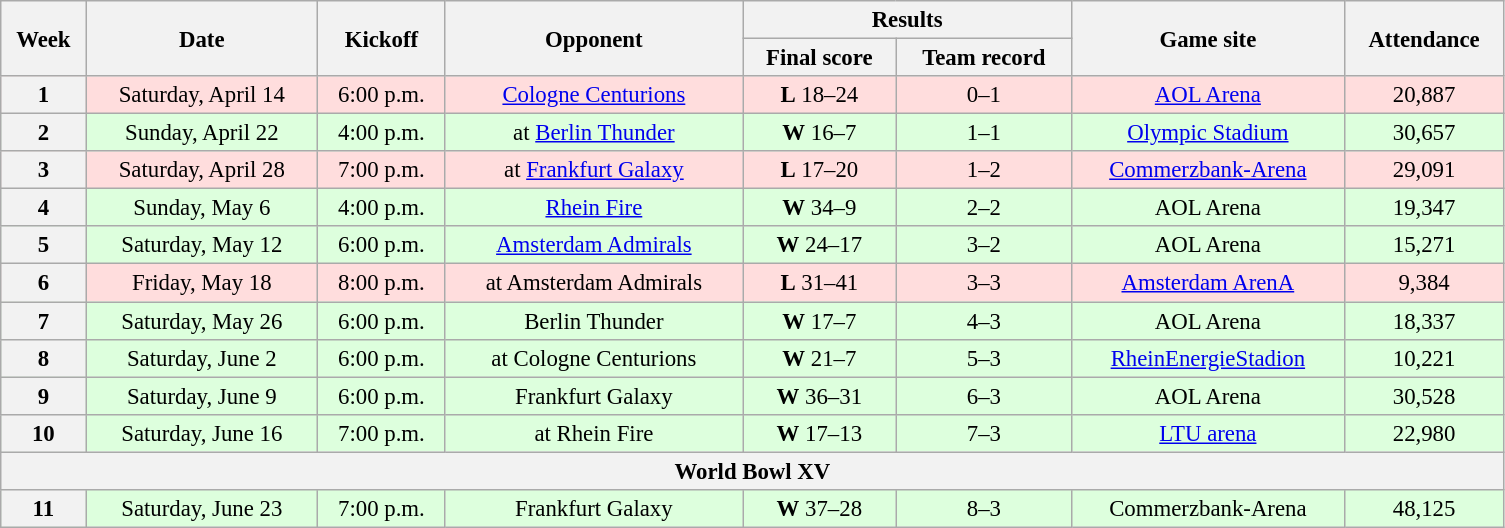<table class="wikitable" style="font-size:95%; text-align:center; width:66em">
<tr>
<th rowspan="2">Week</th>
<th rowspan="2">Date</th>
<th rowspan="2">Kickoff </th>
<th rowspan="2">Opponent</th>
<th colspan="2">Results</th>
<th rowspan="2">Game site</th>
<th rowspan="2">Attendance</th>
</tr>
<tr>
<th>Final score</th>
<th>Team record</th>
</tr>
<tr bgcolor="#FFDDDD">
<th>1</th>
<td>Saturday, April 14</td>
<td>6:00 p.m.</td>
<td><a href='#'>Cologne Centurions</a></td>
<td><strong>L</strong> 18–24</td>
<td>0–1</td>
<td><a href='#'>AOL Arena</a></td>
<td>20,887</td>
</tr>
<tr bgcolor="#DDFFDD">
<th>2</th>
<td>Sunday, April 22</td>
<td>4:00 p.m.</td>
<td>at <a href='#'>Berlin Thunder</a></td>
<td><strong>W</strong> 16–7</td>
<td>1–1</td>
<td><a href='#'>Olympic Stadium</a></td>
<td>30,657</td>
</tr>
<tr bgcolor="#FFDDDD">
<th>3</th>
<td>Saturday, April 28</td>
<td>7:00 p.m.</td>
<td>at <a href='#'>Frankfurt Galaxy</a></td>
<td><strong>L</strong> 17–20</td>
<td>1–2</td>
<td><a href='#'>Commerzbank-Arena</a></td>
<td>29,091</td>
</tr>
<tr bgcolor="#DDFFDD">
<th>4</th>
<td>Sunday, May 6</td>
<td>4:00 p.m.</td>
<td><a href='#'>Rhein Fire</a></td>
<td><strong>W</strong> 34–9</td>
<td>2–2</td>
<td>AOL Arena</td>
<td>19,347</td>
</tr>
<tr bgcolor="#DDFFDD">
<th>5</th>
<td>Saturday, May 12</td>
<td>6:00 p.m.</td>
<td><a href='#'>Amsterdam Admirals</a></td>
<td><strong>W</strong> 24–17</td>
<td>3–2</td>
<td>AOL Arena</td>
<td>15,271</td>
</tr>
<tr bgcolor="#FFDDDD">
<th>6</th>
<td>Friday, May 18</td>
<td>8:00 p.m.</td>
<td>at Amsterdam Admirals</td>
<td><strong>L</strong> 31–41</td>
<td>3–3</td>
<td><a href='#'>Amsterdam ArenA</a></td>
<td>9,384</td>
</tr>
<tr bgcolor="#DDFFDD">
<th>7</th>
<td>Saturday, May 26</td>
<td>6:00 p.m.</td>
<td>Berlin Thunder</td>
<td><strong>W</strong> 17–7</td>
<td>4–3</td>
<td>AOL Arena</td>
<td>18,337</td>
</tr>
<tr bgcolor="#DDFFDD">
<th>8</th>
<td>Saturday, June 2</td>
<td>6:00 p.m.</td>
<td>at Cologne Centurions</td>
<td><strong>W</strong> 21–7</td>
<td>5–3</td>
<td><a href='#'>RheinEnergieStadion</a></td>
<td>10,221</td>
</tr>
<tr bgcolor="#DDFFDD">
<th>9</th>
<td>Saturday, June 9</td>
<td>6:00 p.m.</td>
<td>Frankfurt Galaxy</td>
<td><strong>W</strong> 36–31</td>
<td>6–3</td>
<td>AOL Arena</td>
<td>30,528</td>
</tr>
<tr bgcolor="#DDFFDD">
<th>10</th>
<td>Saturday, June 16</td>
<td>7:00 p.m.</td>
<td>at Rhein Fire</td>
<td><strong>W</strong> 17–13</td>
<td>7–3</td>
<td><a href='#'>LTU arena</a></td>
<td>22,980</td>
</tr>
<tr>
<th colspan=8>World Bowl XV</th>
</tr>
<tr bgcolor="#DDFFDD">
<th>11</th>
<td>Saturday, June 23</td>
<td>7:00 p.m.</td>
<td>Frankfurt Galaxy</td>
<td><strong>W</strong> 37–28</td>
<td>8–3</td>
<td>Commerzbank-Arena</td>
<td>48,125</td>
</tr>
</table>
